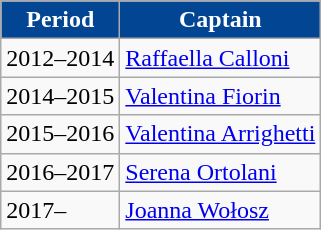<table class="wikitable">
<tr>
<th style="color:#ffffff; background:#024593;">Period</th>
<th style="color:#ffffff; background:#024593;">Captain</th>
</tr>
<tr>
<td>2012–2014</td>
<td> <a href='#'>Raffaella Calloni</a></td>
</tr>
<tr>
<td>2014–2015</td>
<td> <a href='#'>Valentina Fiorin</a></td>
</tr>
<tr>
<td>2015–2016</td>
<td> <a href='#'>Valentina Arrighetti</a></td>
</tr>
<tr>
<td>2016–2017</td>
<td> <a href='#'>Serena Ortolani</a></td>
</tr>
<tr>
<td>2017–</td>
<td> <a href='#'>Joanna Wołosz</a></td>
</tr>
</table>
